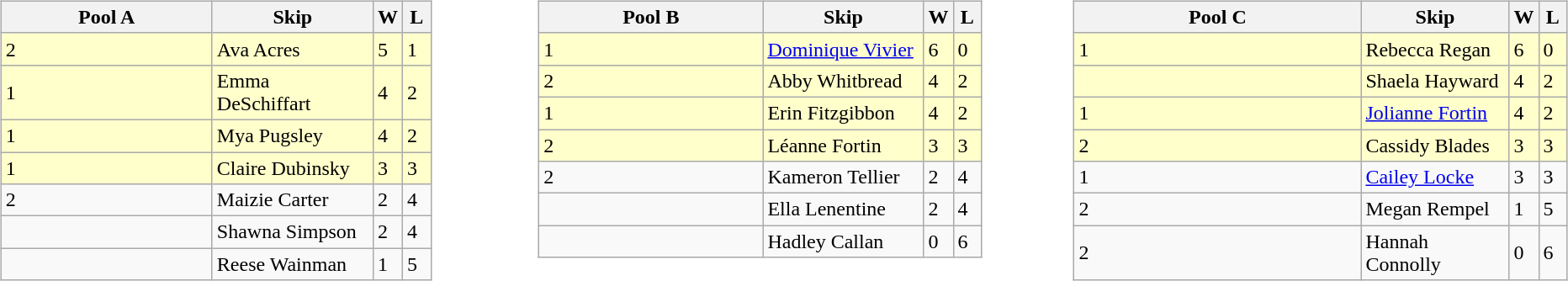<table>
<tr>
<td valign=top width=10%><br><table class="wikitable">
<tr>
<th width=160>Pool A</th>
<th width=120>Skip</th>
<th width=15>W</th>
<th width=15>L</th>
</tr>
<tr bgcolor=#ffffcc>
<td> 2</td>
<td>Ava Acres</td>
<td>5</td>
<td>1</td>
</tr>
<tr bgcolor=#ffffcc>
<td> 1</td>
<td>Emma DeSchiffart</td>
<td>4</td>
<td>2</td>
</tr>
<tr bgcolor=#ffffcc>
<td> 1</td>
<td>Mya Pugsley</td>
<td>4</td>
<td>2</td>
</tr>
<tr bgcolor=#ffffcc>
<td> 1</td>
<td>Claire Dubinsky</td>
<td>3</td>
<td>3</td>
</tr>
<tr>
<td> 2</td>
<td>Maizie Carter</td>
<td>2</td>
<td>4</td>
</tr>
<tr>
<td></td>
<td>Shawna Simpson</td>
<td>2</td>
<td>4</td>
</tr>
<tr>
<td></td>
<td>Reese Wainman</td>
<td>1</td>
<td>5</td>
</tr>
</table>
</td>
<td valign=top width=10%><br><table class="wikitable">
<tr>
<th width=170>Pool B</th>
<th width=120>Skip</th>
<th width=15>W</th>
<th width=15>L</th>
</tr>
<tr bgcolor=#ffffcc>
<td> 1</td>
<td><a href='#'>Dominique Vivier</a></td>
<td>6</td>
<td>0</td>
</tr>
<tr bgcolor=#ffffcc>
<td> 2</td>
<td>Abby Whitbread</td>
<td>4</td>
<td>2</td>
</tr>
<tr bgcolor=#ffffcc>
<td> 1</td>
<td>Erin Fitzgibbon</td>
<td>4</td>
<td>2</td>
</tr>
<tr bgcolor=#ffffcc>
<td> 2</td>
<td>Léanne Fortin</td>
<td>3</td>
<td>3</td>
</tr>
<tr>
<td> 2</td>
<td>Kameron Tellier</td>
<td>2</td>
<td>4</td>
</tr>
<tr>
<td></td>
<td>Ella Lenentine</td>
<td>2</td>
<td>4</td>
</tr>
<tr>
<td></td>
<td>Hadley Callan</td>
<td>0</td>
<td>6</td>
</tr>
</table>
</td>
<td valign=top width=10%><br><table class="wikitable">
<tr>
<th width=220>Pool C</th>
<th width=110>Skip</th>
<th width=15>W</th>
<th width=15>L</th>
</tr>
<tr bgcolor=#ffffcc>
<td> 1</td>
<td>Rebecca Regan</td>
<td>6</td>
<td>0</td>
</tr>
<tr bgcolor=#ffffcc>
<td></td>
<td>Shaela Hayward</td>
<td>4</td>
<td>2</td>
</tr>
<tr bgcolor=#ffffcc>
<td> 1</td>
<td><a href='#'>Jolianne Fortin</a></td>
<td>4</td>
<td>2</td>
</tr>
<tr bgcolor=#ffffcc>
<td> 2</td>
<td>Cassidy Blades</td>
<td>3</td>
<td>3</td>
</tr>
<tr>
<td> 1</td>
<td><a href='#'>Cailey Locke</a></td>
<td>3</td>
<td>3</td>
</tr>
<tr>
<td> 2</td>
<td>Megan Rempel</td>
<td>1</td>
<td>5</td>
</tr>
<tr>
<td> 2</td>
<td>Hannah Connolly</td>
<td>0</td>
<td>6</td>
</tr>
</table>
</td>
</tr>
</table>
